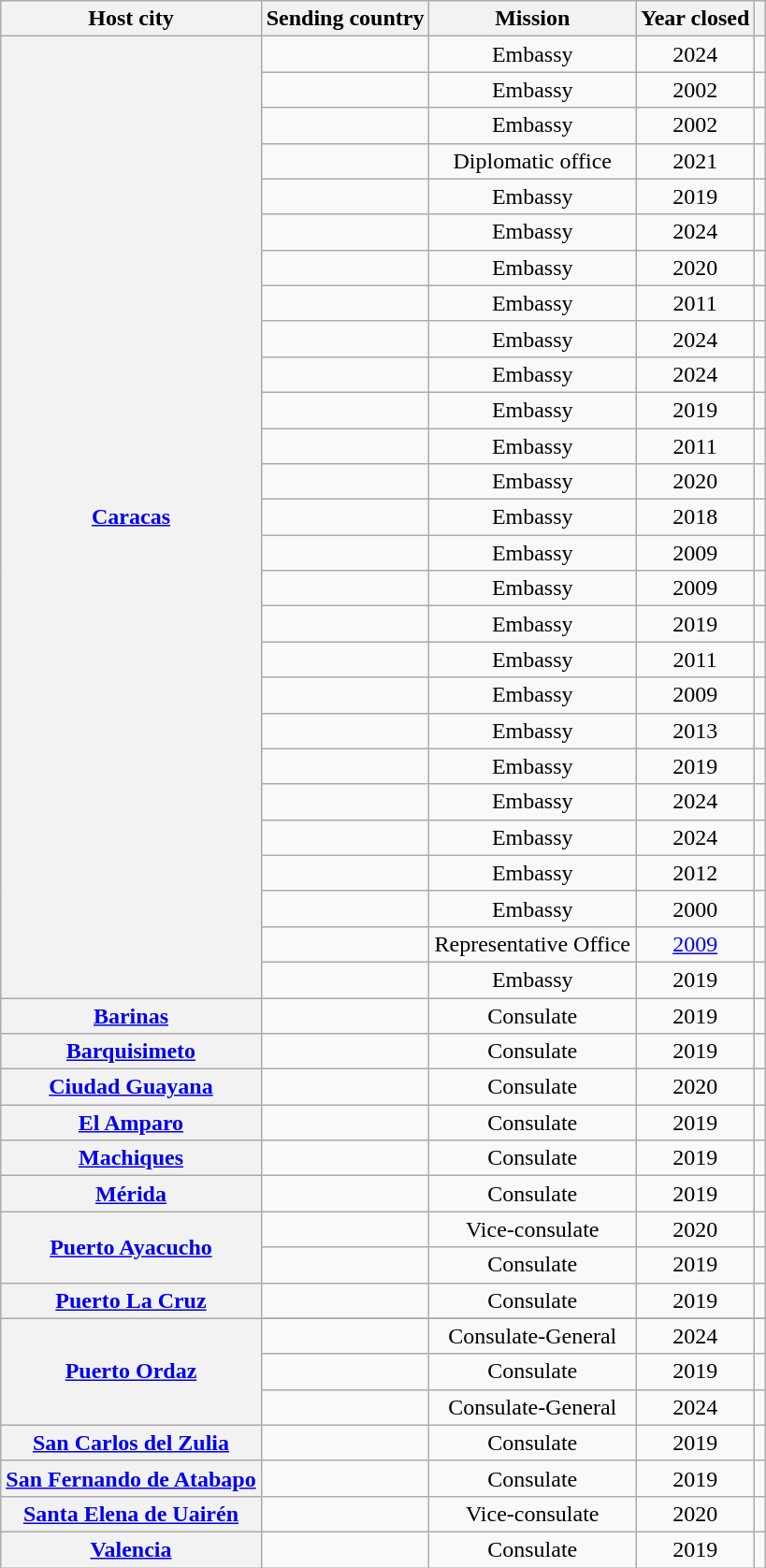<table class="wikitable plainrowheaders">
<tr>
<th scope="col">Host city</th>
<th scope="col">Sending country</th>
<th scope="col">Mission</th>
<th scope="col">Year closed</th>
<th scope="col"></th>
</tr>
<tr>
<th rowspan="27"><a href='#'>Caracas</a></th>
<td></td>
<td style="text-align:center;">Embassy</td>
<td style="text-align:center;">2024</td>
<td style="text-align:center;"></td>
</tr>
<tr>
<td></td>
<td style="text-align:center;">Embassy</td>
<td style="text-align:center;">2002</td>
<td style="text-align:center;"></td>
</tr>
<tr>
<td></td>
<td style="text-align:center;">Embassy</td>
<td style="text-align:center;">2002</td>
<td style="text-align:center;"></td>
</tr>
<tr>
<td></td>
<td style="text-align:center;">Diplomatic office</td>
<td style="text-align:center;">2021</td>
<td style="text-align:center;"></td>
</tr>
<tr>
<td></td>
<td style="text-align:center;">Embassy</td>
<td style="text-align:center;">2019</td>
<td style="text-align:center;"></td>
</tr>
<tr>
<td></td>
<td style="text-align:center;">Embassy</td>
<td style="text-align:center;">2024</td>
<td style="text-align:center;"></td>
</tr>
<tr>
<td></td>
<td style="text-align:center;">Embassy</td>
<td style="text-align:center;">2020</td>
<td style="text-align:center;"></td>
</tr>
<tr>
<td></td>
<td style="text-align:center;">Embassy</td>
<td style="text-align:center;">2011</td>
<td style="text-align:center;"></td>
</tr>
<tr>
<td></td>
<td style="text-align:center;">Embassy</td>
<td style="text-align:center;">2024</td>
<td style="text-align:center;"></td>
</tr>
<tr>
<td></td>
<td style="text-align:center;">Embassy</td>
<td style="text-align:center;">2024</td>
<td style="text-align:center;"></td>
</tr>
<tr>
<td></td>
<td style="text-align:center;">Embassy</td>
<td style="text-align:center;">2019</td>
<td style="text-align:center;"></td>
</tr>
<tr>
<td></td>
<td style="text-align:center;">Embassy</td>
<td style="text-align:center;">2011</td>
<td style="text-align:center;"></td>
</tr>
<tr>
<td></td>
<td style="text-align:center;">Embassy</td>
<td style="text-align:center;">2020</td>
<td style="text-align:center;"></td>
</tr>
<tr>
<td></td>
<td style="text-align:center;">Embassy</td>
<td style="text-align:center;">2018</td>
<td style="text-align:center;"></td>
</tr>
<tr>
<td></td>
<td style="text-align:center;">Embassy</td>
<td style="text-align:center;">2009</td>
<td style="text-align:center;"></td>
</tr>
<tr>
<td></td>
<td style="text-align:center;">Embassy</td>
<td style="text-align:center;">2009</td>
<td style="text-align:center;"></td>
</tr>
<tr>
<td></td>
<td style="text-align:center;">Embassy</td>
<td style="text-align:center;">2019</td>
<td style="text-align:center;"></td>
</tr>
<tr>
<td></td>
<td style="text-align:center;">Embassy</td>
<td style="text-align:center;">2011</td>
<td style="text-align:center;"></td>
</tr>
<tr>
<td></td>
<td style="text-align:center;">Embassy</td>
<td style="text-align:center;">2009</td>
<td style="text-align:center;"></td>
</tr>
<tr>
<td></td>
<td style="text-align:center;">Embassy</td>
<td style="text-align:center;">2013</td>
<td style="text-align:center;"></td>
</tr>
<tr>
<td></td>
<td style="text-align:center;">Embassy</td>
<td style="text-align:center;">2019</td>
<td style="text-align:center;"></td>
</tr>
<tr>
<td></td>
<td style="text-align:center;">Embassy</td>
<td style="text-align:center;">2024</td>
<td style="text-align:center;"></td>
</tr>
<tr>
<td></td>
<td style="text-align:center;">Embassy</td>
<td style="text-align:center;">2024</td>
<td style="text-align:center;"></td>
</tr>
<tr>
<td></td>
<td style="text-align:center;">Embassy</td>
<td style="text-align:center;">2012</td>
<td style="text-align:center;"></td>
</tr>
<tr>
<td></td>
<td style="text-align:center;">Embassy</td>
<td style="text-align:center;">2000</td>
<td style="text-align:center;"></td>
</tr>
<tr>
<td></td>
<td style="text-align:center;">Representative Office</td>
<td style="text-align:center;"><a href='#'>2009</a></td>
<td style="text-align:center;"></td>
</tr>
<tr>
<td></td>
<td style="text-align:center;">Embassy</td>
<td style="text-align:center;">2019</td>
<td style="text-align:center;"></td>
</tr>
<tr>
<th><a href='#'>Barinas</a></th>
<td></td>
<td style="text-align:center;">Consulate</td>
<td style="text-align:center;">2019</td>
<td style="text-align:center;"></td>
</tr>
<tr>
<th><a href='#'>Barquisimeto</a></th>
<td></td>
<td style="text-align:center;">Consulate</td>
<td style="text-align:center;">2019</td>
<td style="text-align:center;"></td>
</tr>
<tr>
<th><a href='#'>Ciudad Guayana</a></th>
<td></td>
<td style="text-align:center;">Consulate</td>
<td style="text-align:center;">2020</td>
<td style="text-align:center;"></td>
</tr>
<tr>
<th><a href='#'>El Amparo</a></th>
<td></td>
<td style="text-align:center;">Consulate</td>
<td style="text-align:center;">2019</td>
<td style="text-align:center;"></td>
</tr>
<tr>
<th><a href='#'>Machiques</a></th>
<td></td>
<td style="text-align:center;">Consulate</td>
<td style="text-align:center;">2019</td>
<td style="text-align:center;"></td>
</tr>
<tr>
<th><a href='#'>Mérida</a></th>
<td></td>
<td style="text-align:center;">Consulate</td>
<td style="text-align:center;">2019</td>
<td style="text-align:center;"></td>
</tr>
<tr>
<th rowspan="2"><a href='#'>Puerto Ayacucho</a></th>
<td></td>
<td style="text-align:center;">Vice-consulate</td>
<td style="text-align:center;">2020</td>
<td style="text-align:center;"></td>
</tr>
<tr>
<td></td>
<td style="text-align:center;">Consulate</td>
<td style="text-align:center;">2019</td>
<td style="text-align:center;"></td>
</tr>
<tr>
<th><a href='#'>Puerto La Cruz</a></th>
<td></td>
<td style="text-align:center;">Consulate</td>
<td style="text-align:center;">2019</td>
<td style="text-align:center;"></td>
</tr>
<tr>
<th rowspan="4"><a href='#'>Puerto Ordaz</a></th>
</tr>
<tr>
<td></td>
<td style="text-align:center;">Consulate-General</td>
<td style="text-align:center;">2024</td>
<td style="text-align:center;"></td>
</tr>
<tr>
<td></td>
<td style="text-align:center;">Consulate</td>
<td style="text-align:center;">2019</td>
<td style="text-align:center;"></td>
</tr>
<tr>
<td></td>
<td style="text-align:center;">Consulate-General</td>
<td style="text-align:center;">2024</td>
<td style="text-align:center;"></td>
</tr>
<tr>
<th><a href='#'>San Carlos del Zulia</a></th>
<td></td>
<td style="text-align:center;">Consulate</td>
<td style="text-align:center;">2019</td>
<td style="text-align:center;"></td>
</tr>
<tr>
<th><a href='#'>San Fernando de Atabapo</a></th>
<td></td>
<td style="text-align:center;">Consulate</td>
<td style="text-align:center;">2019</td>
<td style="text-align:center;"></td>
</tr>
<tr>
<th><a href='#'>Santa Elena de Uairén</a></th>
<td></td>
<td style="text-align:center;">Vice-consulate</td>
<td style="text-align:center;">2020</td>
<td style="text-align:center;"></td>
</tr>
<tr>
<th><a href='#'>Valencia</a></th>
<td></td>
<td style="text-align:center;">Consulate</td>
<td style="text-align:center;">2019</td>
<td style="text-align:center;"></td>
</tr>
</table>
